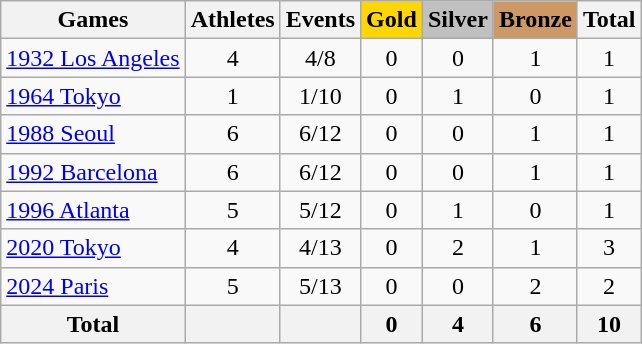<table class="wikitable sortable" style="text-align:center">
<tr>
<th>Games</th>
<th>Athletes</th>
<th>Events</th>
<th style="background-color:gold;">Gold</th>
<th style="background-color:silver;">Silver</th>
<th style="background-color:#c96;">Bronze</th>
<th>Total</th>
</tr>
<tr>
<td align=left><a href='#'>1932 Los Angeles</a></td>
<td>4</td>
<td>4/8</td>
<td>0</td>
<td>0</td>
<td>1</td>
<td>1</td>
</tr>
<tr>
<td align=left><a href='#'>1964 Tokyo</a></td>
<td>1</td>
<td>1/10</td>
<td>0</td>
<td>1</td>
<td>0</td>
<td>1</td>
</tr>
<tr>
<td align=left><a href='#'>1988 Seoul</a></td>
<td>6</td>
<td>6/12</td>
<td>0</td>
<td>0</td>
<td>1</td>
<td>1</td>
</tr>
<tr>
<td align=left><a href='#'>1992 Barcelona</a></td>
<td>6</td>
<td>6/12</td>
<td>0</td>
<td>0</td>
<td>1</td>
<td>1</td>
</tr>
<tr>
<td align=left><a href='#'>1996 Atlanta</a></td>
<td>5</td>
<td>5/12</td>
<td>0</td>
<td>1</td>
<td>0</td>
<td>1</td>
</tr>
<tr>
<td align=left><a href='#'>2020 Tokyo</a></td>
<td>4</td>
<td>4/13</td>
<td>0</td>
<td>2</td>
<td>1</td>
<td>3</td>
</tr>
<tr>
<td align=left><a href='#'>2024 Paris</a></td>
<td>5</td>
<td>5/13</td>
<td>0</td>
<td>0</td>
<td>2</td>
<td>2</td>
</tr>
<tr>
<th>Total</th>
<th></th>
<th></th>
<th>0</th>
<th>4</th>
<th>6</th>
<th>10</th>
</tr>
</table>
